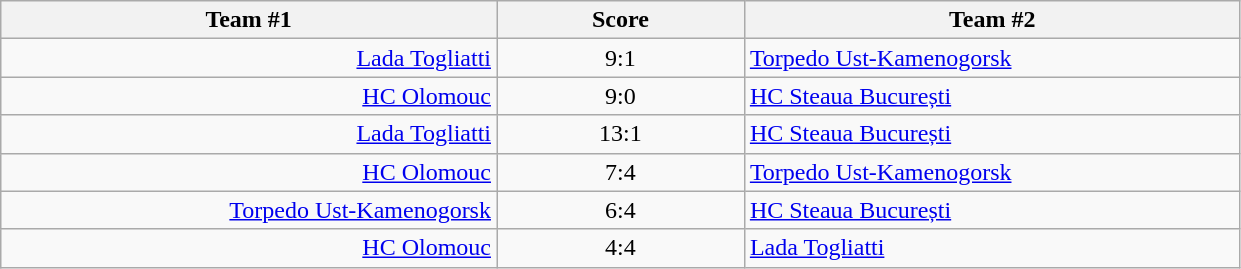<table class="wikitable" style="text-align: center;">
<tr>
<th width=22%>Team #1</th>
<th width=11%>Score</th>
<th width=22%>Team #2</th>
</tr>
<tr>
<td style="text-align: right;"><a href='#'>Lada Togliatti</a> </td>
<td>9:1</td>
<td style="text-align: left;"> <a href='#'>Torpedo Ust-Kamenogorsk</a></td>
</tr>
<tr>
<td style="text-align: right;"><a href='#'>HC Olomouc</a> </td>
<td>9:0</td>
<td style="text-align: left;"> <a href='#'>HC Steaua București</a></td>
</tr>
<tr>
<td style="text-align: right;"><a href='#'>Lada Togliatti</a> </td>
<td>13:1</td>
<td style="text-align: left;"> <a href='#'>HC Steaua București</a></td>
</tr>
<tr>
<td style="text-align: right;"><a href='#'>HC Olomouc</a> </td>
<td>7:4</td>
<td style="text-align: left;"> <a href='#'>Torpedo Ust-Kamenogorsk</a></td>
</tr>
<tr>
<td style="text-align: right;"><a href='#'>Torpedo Ust-Kamenogorsk</a> </td>
<td>6:4</td>
<td style="text-align: left;"> <a href='#'>HC Steaua București</a></td>
</tr>
<tr>
<td style="text-align: right;"><a href='#'>HC Olomouc</a> </td>
<td>4:4</td>
<td style="text-align: left;"> <a href='#'>Lada Togliatti</a></td>
</tr>
</table>
